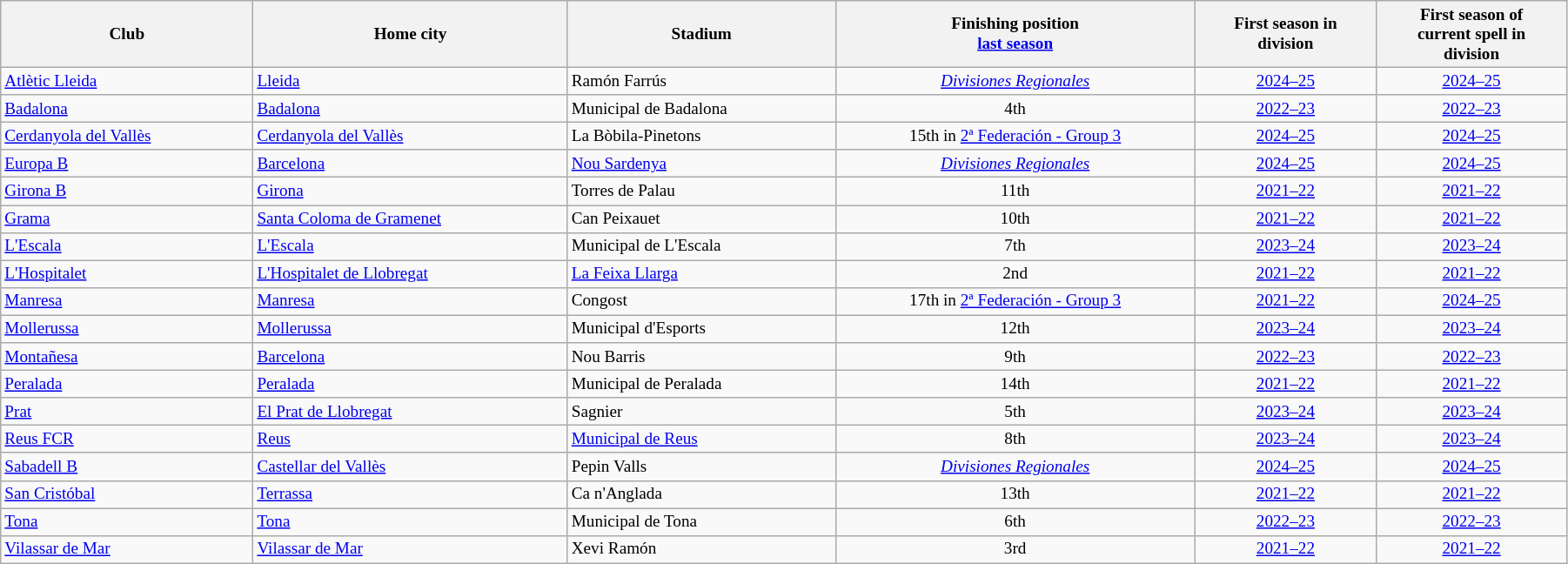<table class="wikitable sortable" width=95% style="font-size:80%">
<tr>
<th>Club</th>
<th>Home city</th>
<th>Stadium</th>
<th>Finishing position<br><a href='#'>last season</a></th>
<th>First season in<br>division</th>
<th>First season of<br>current spell in<br> division</th>
</tr>
<tr>
<td style="text-align:left;"><a href='#'>Atlètic Lleida</a></td>
<td><a href='#'>Lleida</a></td>
<td>Ramón Farrús</td>
<td align=center><em><a href='#'>Divisiones Regionales</a></em></td>
<td align=center><a href='#'>2024–25</a></td>
<td align=center><a href='#'>2024–25</a></td>
</tr>
<tr>
<td style="text-align:left;"><a href='#'>Badalona</a></td>
<td><a href='#'>Badalona</a></td>
<td>Municipal de Badalona</td>
<td align=center>4th</td>
<td align=center><a href='#'>2022–23</a></td>
<td align=center><a href='#'>2022–23</a></td>
</tr>
<tr>
<td style="text-align:left;"><a href='#'>Cerdanyola del Vallès</a></td>
<td><a href='#'>Cerdanyola del Vallès</a></td>
<td>La Bòbila-Pinetons</td>
<td align=center>15th in <a href='#'>2ª Federación - Group 3</a></td>
<td align=center><a href='#'>2024–25</a></td>
<td align=center><a href='#'>2024–25</a></td>
</tr>
<tr>
<td style="text-align:left;"><a href='#'>Europa B</a></td>
<td><a href='#'>Barcelona</a></td>
<td><a href='#'>Nou Sardenya</a></td>
<td align=center><em><a href='#'>Divisiones Regionales</a></em></td>
<td align=center><a href='#'>2024–25</a></td>
<td align=center><a href='#'>2024–25</a></td>
</tr>
<tr>
<td style="text-align:left;"><a href='#'>Girona B</a></td>
<td><a href='#'>Girona</a></td>
<td>Torres de Palau</td>
<td align=center>11th</td>
<td align=center><a href='#'>2021–22</a></td>
<td align=center><a href='#'>2021–22</a></td>
</tr>
<tr>
<td style="text-align:left;"><a href='#'>Grama</a></td>
<td><a href='#'>Santa Coloma de Gramenet</a></td>
<td>Can Peixauet</td>
<td align=center>10th</td>
<td align=center><a href='#'>2021–22</a></td>
<td align=center><a href='#'>2021–22</a></td>
</tr>
<tr>
<td style="text-align:left;"><a href='#'>L'Escala</a></td>
<td><a href='#'>L'Escala</a></td>
<td>Municipal de L'Escala</td>
<td align=center>7th</td>
<td align=center><a href='#'>2023–24</a></td>
<td align=center><a href='#'>2023–24</a></td>
</tr>
<tr>
<td style="text-align:left;"><a href='#'>L'Hospitalet</a></td>
<td><a href='#'>L'Hospitalet de Llobregat</a></td>
<td><a href='#'>La Feixa Llarga</a></td>
<td align=center>2nd</td>
<td align=center><a href='#'>2021–22</a></td>
<td align=center><a href='#'>2021–22</a></td>
</tr>
<tr>
<td style="text-align:left;"><a href='#'>Manresa</a></td>
<td><a href='#'>Manresa</a></td>
<td>Congost</td>
<td align=center>17th in <a href='#'>2ª Federación - Group 3</a></td>
<td align=center><a href='#'>2021–22</a></td>
<td align=center><a href='#'>2024–25</a></td>
</tr>
<tr>
<td style="text-align:left;"><a href='#'>Mollerussa</a></td>
<td><a href='#'>Mollerussa</a></td>
<td>Municipal d'Esports</td>
<td align=center>12th</td>
<td align=center><a href='#'>2023–24</a></td>
<td align=center><a href='#'>2023–24</a></td>
</tr>
<tr>
<td style="text-align:left;"><a href='#'>Montañesa</a></td>
<td><a href='#'>Barcelona</a></td>
<td>Nou Barris</td>
<td align=center>9th</td>
<td align=center><a href='#'>2022–23</a></td>
<td align=center><a href='#'>2022–23</a></td>
</tr>
<tr>
<td style="text-align:left;"><a href='#'>Peralada</a></td>
<td><a href='#'>Peralada</a></td>
<td>Municipal de Peralada</td>
<td align=center>14th</td>
<td align=center><a href='#'>2021–22</a></td>
<td align=center><a href='#'>2021–22</a></td>
</tr>
<tr>
<td style="text-align:left;"><a href='#'>Prat</a></td>
<td><a href='#'>El Prat de Llobregat</a></td>
<td>Sagnier</td>
<td align=center>5th</td>
<td align=center><a href='#'>2023–24</a></td>
<td align=center><a href='#'>2023–24</a></td>
</tr>
<tr>
<td style="text-align:left;"><a href='#'>Reus FCR</a></td>
<td><a href='#'>Reus</a></td>
<td><a href='#'>Municipal de Reus</a></td>
<td align=center>8th</td>
<td align=center><a href='#'>2023–24</a></td>
<td align=center><a href='#'>2023–24</a></td>
</tr>
<tr>
<td style="text-align:left;"><a href='#'>Sabadell B</a></td>
<td><a href='#'>Castellar del Vallès</a></td>
<td>Pepin Valls</td>
<td align=center><em><a href='#'>Divisiones Regionales</a></em></td>
<td align=center><a href='#'>2024–25</a></td>
<td align=center><a href='#'>2024–25</a></td>
</tr>
<tr>
<td style="text-align:left;"><a href='#'>San Cristóbal</a></td>
<td><a href='#'>Terrassa</a></td>
<td>Ca n'Anglada</td>
<td align=center>13th</td>
<td align=center><a href='#'>2021–22</a></td>
<td align=center><a href='#'>2021–22</a></td>
</tr>
<tr>
<td style="text-align:left;"><a href='#'>Tona</a></td>
<td><a href='#'>Tona</a></td>
<td>Municipal de Tona</td>
<td align=center>6th</td>
<td align=center><a href='#'>2022–23</a></td>
<td align=center><a href='#'>2022–23</a></td>
</tr>
<tr>
<td style="text-align:left;"><a href='#'>Vilassar de Mar</a></td>
<td><a href='#'>Vilassar de Mar</a></td>
<td>Xevi Ramón</td>
<td align=center>3rd</td>
<td align=center><a href='#'>2021–22</a></td>
<td align=center><a href='#'>2021–22</a></td>
</tr>
</table>
